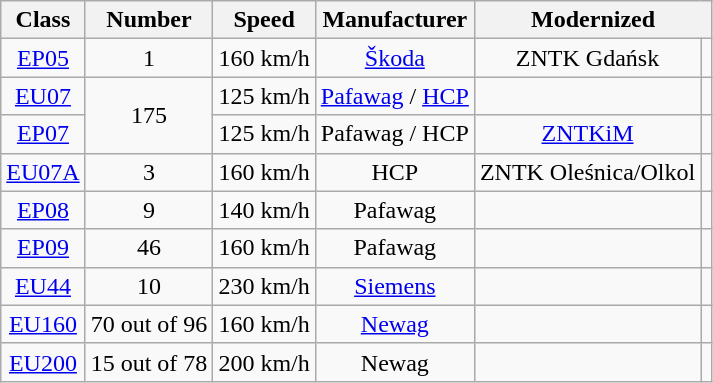<table class="wikitable sortable" style="text-align:center">
<tr>
<th>Class</th>
<th>Number</th>
<th>Speed</th>
<th>Manufacturer</th>
<th colspan="2">Modernized</th>
</tr>
<tr>
<td><a href='#'>EP05</a></td>
<td>1</td>
<td>160 km/h</td>
<td><a href='#'>Škoda</a></td>
<td>ZNTK Gdańsk</td>
<td></td>
</tr>
<tr>
<td><a href='#'>EU07</a></td>
<td rowspan = 2>175</td>
<td>125 km/h</td>
<td><a href='#'>Pafawag</a> / <a href='#'>HCP</a></td>
<td></td>
<td></td>
</tr>
<tr>
<td><a href='#'>EP07</a></td>
<td>125 km/h</td>
<td>Pafawag / HCP</td>
<td><a href='#'>ZNTKiM</a></td>
<td></td>
</tr>
<tr>
<td><a href='#'>EU07A</a></td>
<td>3</td>
<td>160 km/h</td>
<td>HCP</td>
<td>ZNTK Oleśnica/Olkol</td>
<td></td>
</tr>
<tr>
<td><a href='#'>EP08</a></td>
<td>9</td>
<td>140 km/h</td>
<td>Pafawag</td>
<td></td>
<td></td>
</tr>
<tr>
<td><a href='#'>EP09</a></td>
<td>46</td>
<td>160 km/h</td>
<td>Pafawag</td>
<td></td>
<td></td>
</tr>
<tr>
<td><a href='#'>EU44</a></td>
<td>10</td>
<td>230 km/h</td>
<td><a href='#'>Siemens</a></td>
<td></td>
<td></td>
</tr>
<tr>
<td><a href='#'>EU160</a></td>
<td>70 out of 96</td>
<td>160 km/h</td>
<td><a href='#'>Newag</a></td>
<td></td>
<td></td>
</tr>
<tr>
<td><a href='#'>EU200</a></td>
<td>15 out of 78</td>
<td>200 km/h</td>
<td>Newag</td>
<td></td>
<td></td>
</tr>
</table>
